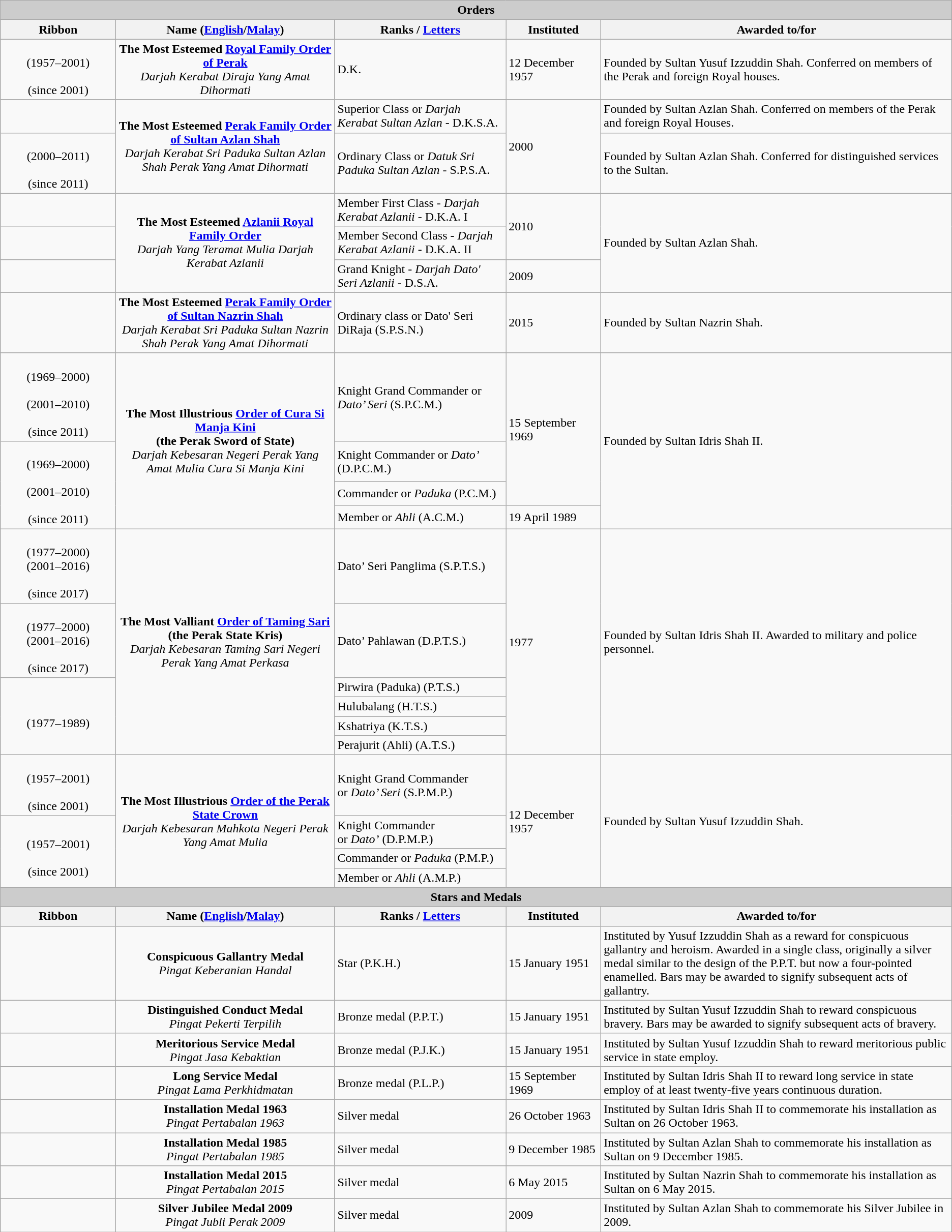<table class="wikitable">
<tr>
<th colspan=5 style="background-color:#cccccc">Orders</th>
</tr>
<tr>
<th width="144px">Ribbon</th>
<th width="23%">Name (<a href='#'>English</a>/<a href='#'>Malay</a>)</th>
<th width="18%">Ranks / <a href='#'>Letters</a></th>
<th width="10%">Instituted</th>
<th>Awarded to/for</th>
</tr>
<tr>
<td align=center> <br>(1957–2001) <br> <br>(since 2001)</td>
<td align=center><strong>The Most Esteemed <a href='#'>Royal Family Order of Perak</a></strong> <br> <em>Darjah Kerabat Diraja Yang Amat Dihormati</em></td>
<td>D.K.</td>
<td>12 December 1957</td>
<td>Founded by Sultan Yusuf Izzuddin Shah. Conferred on members of the Perak and foreign Royal houses.</td>
</tr>
<tr>
<td align=center></td>
<td rowspan=2 align=center><strong>The Most Esteemed <a href='#'>Perak Family Order of Sultan Azlan Shah</a></strong> <br> <em>Darjah Kerabat Sri Paduka Sultan Azlan Shah Perak Yang Amat Dihormati</em></td>
<td>Superior Class or <em>Darjah Kerabat Sultan Azlan</em> - D.K.S.A.</td>
<td rowspan=2>2000</td>
<td>Founded by Sultan Azlan Shah. Conferred on members of the Perak and foreign Royal Houses.</td>
</tr>
<tr>
<td align=center> <br>(2000–2011) <br> <br>(since 2011)</td>
<td>Ordinary Class or <em>Datuk Sri Paduka Sultan Azlan</em> - S.P.S.A.</td>
<td>Founded by Sultan Azlan Shah. Conferred for distinguished services to the Sultan.</td>
</tr>
<tr>
<td align=center></td>
<td rowspan=3 align=center><strong>The Most Esteemed <a href='#'>Azlanii Royal Family Order</a></strong> <br> <em>Darjah Yang Teramat Mulia Darjah Kerabat Azlanii</em></td>
<td>Member First Class - <em>Darjah Kerabat Azlanii</em> - D.K.A. I</td>
<td rowspan=2>2010</td>
<td rowspan=3>Founded by Sultan Azlan Shah.</td>
</tr>
<tr>
<td align=center></td>
<td>Member Second Class - <em>Darjah Kerabat Azlanii</em> - D.K.A. II</td>
</tr>
<tr>
<td align=center></td>
<td>Grand Knight - <em>Darjah Dato' Seri Azlanii</em> - D.S.A.</td>
<td>2009</td>
</tr>
<tr>
<td align=center></td>
<td align=center><strong>The Most Esteemed <a href='#'>Perak Family Order of Sultan Nazrin Shah</a></strong> <br> <em>Darjah Kerabat Sri Paduka Sultan Nazrin Shah Perak Yang Amat Dihormati</em></td>
<td>Ordinary class or Dato' Seri DiRaja (S.P.S.N.)</td>
<td>2015</td>
<td>Founded by Sultan Nazrin Shah.</td>
</tr>
<tr>
<td align=center> <br> (1969–2000) <br>  <br> (2001–2010) <br>  <br> (since 2011)</td>
<td rowspan=4 align=center><strong>The Most Illustrious <a href='#'>Order of Cura Si Manja Kini</a> <br> (the Perak Sword of State)</strong> <br> <em>Darjah Kebesaran Negeri Perak Yang Amat Mulia Cura Si Manja Kini</em></td>
<td>Knight Grand Commander or <em>Dato’ Seri</em> (S.P.C.M.)</td>
<td rowspan=3>15 September 1969</td>
<td rowspan=4>Founded by Sultan Idris Shah II.</td>
</tr>
<tr>
<td align=center rowspan=3> <br> (1969–2000) <br>  <br> (2001–2010) <br>  <br> (since 2011)</td>
<td>Knight Commander or <em>Dato’</em> (D.P.C.M.)</td>
</tr>
<tr>
<td>Commander or <em>Paduka</em> (P.C.M.)</td>
</tr>
<tr>
<td>Member or <em>Ahli</em> (A.C.M.)</td>
<td>19 April 1989</td>
</tr>
<tr>
<td align=center> <br> (1977–2000)  <br> (2001–2016) <br>  <br> (since 2017)</td>
<td rowspan=6 align=center><strong>The Most Valliant <a href='#'>Order of Taming Sari</a> <br> (the Perak State Kris)</strong> <br> <em>Darjah Kebesaran Taming Sari Negeri Perak Yang Amat Perkasa</em></td>
<td>Dato’ Seri Panglima (S.P.T.S.)</td>
<td rowspan=6>1977</td>
<td rowspan=6>Founded by Sultan Idris Shah II. Awarded to military and police personnel.</td>
</tr>
<tr>
<td align=center> <br> (1977–2000)  <br> (2001–2016) <br>  <br> (since 2017)</td>
<td>Dato’ Pahlawan (D.P.T.S.)</td>
</tr>
<tr>
<td align=center rowspan=4> <br> (1977–1989)</td>
<td>Pirwira (Paduka) (P.T.S.)</td>
</tr>
<tr>
<td>Hulubalang (H.T.S.)</td>
</tr>
<tr>
<td>Kshatriya (K.T.S.)</td>
</tr>
<tr>
<td>Perajurit (Ahli) (A.T.S.)</td>
</tr>
<tr>
<td align=center><br>(1957–2001) <br> <br> (since 2001)</td>
<td rowspan=4 align=center><strong>The Most Illustrious <a href='#'>Order of the Perak State Crown</a></strong> <br> <em>Darjah Kebesaran Mahkota Negeri Perak Yang Amat Mulia</em></td>
<td>Knight Grand Commander <br> or <em>Dato’ Seri</em> (S.P.M.P.)</td>
<td rowspan=4>12 December 1957</td>
<td rowspan=4>Founded by Sultan Yusuf Izzuddin Shah.</td>
</tr>
<tr>
<td align=center rowspan=3><br>(1957–2001) <br>  <br> (since 2001)</td>
<td>Knight Commander <br> or <em>Dato’</em> (D.P.M.P.)</td>
</tr>
<tr>
<td>Commander or <em>Paduka</em> (P.M.P.)</td>
</tr>
<tr>
<td>Member or <em>Ahli</em> (A.M.P.)</td>
</tr>
<tr>
<th colspan=5 style="background-color:#cccccc">Stars and Medals</th>
</tr>
<tr>
<th width="144px">Ribbon</th>
<th width="23%">Name (<a href='#'>English</a>/<a href='#'>Malay</a>)</th>
<th width="18%">Ranks / <a href='#'>Letters</a></th>
<th width="10%">Instituted</th>
<th>Awarded to/for</th>
</tr>
<tr>
<td align=center></td>
<td align=center><strong>Conspicuous Gallantry Medal</strong> <br> <em>Pingat Keberanian Handal</em></td>
<td>Star (P.K.H.)</td>
<td>15 January 1951</td>
<td>Instituted by Yusuf Izzuddin Shah as a reward for conspicuous gallantry and heroism. Awarded in a single class, originally a silver medal similar to the design of the P.P.T. but now a four-pointed enamelled. Bars may be awarded to signify subsequent acts of gallantry.</td>
</tr>
<tr>
<td align=center></td>
<td align=center><strong>Distinguished Conduct Medal</strong> <br><em>Pingat Pekerti Terpilih</em></td>
<td>Bronze medal (P.P.T.)</td>
<td>15 January 1951</td>
<td>Instituted by Sultan Yusuf Izzuddin Shah to reward conspicuous bravery. Bars may be awarded to signify subsequent acts of bravery.</td>
</tr>
<tr>
<td align=center></td>
<td align=center><strong>Meritorious Service Medal</strong> <br> <em>Pingat Jasa Kebaktian</em></td>
<td>Bronze medal (P.J.K.)</td>
<td>15 January 1951</td>
<td>Instituted by Sultan Yusuf Izzuddin Shah to reward meritorious public service in state employ.</td>
</tr>
<tr>
<td align=center></td>
<td align=center><strong>Long Service Medal</strong> <br> <em>Pingat Lama Perkhidmatan</em></td>
<td>Bronze medal (P.L.P.)</td>
<td>15 September 1969</td>
<td>Instituted by Sultan Idris Shah II to reward long service in state employ of at least twenty-five years continuous duration.</td>
</tr>
<tr>
<td align=center></td>
<td align=center><strong>Installation Medal 1963</strong> <br> <em>Pingat Pertabalan 1963</em></td>
<td>Silver medal</td>
<td>26 October 1963</td>
<td>Instituted by Sultan Idris Shah II to commemorate his installation as Sultan on 26 October 1963.</td>
</tr>
<tr>
<td align=center></td>
<td align=center><strong>Installation Medal 1985</strong> <br> <em>Pingat Pertabalan 1985</em></td>
<td>Silver medal</td>
<td>9 December 1985</td>
<td>Instituted by Sultan Azlan Shah to commemorate his installation as Sultan on 9 December 1985.</td>
</tr>
<tr>
<td align=center></td>
<td align=center><strong>Installation Medal 2015</strong> <br> <em>Pingat Pertabalan 2015</em></td>
<td>Silver medal</td>
<td>6 May 2015</td>
<td>Instituted by Sultan Nazrin Shah to commemorate his installation as Sultan on 6 May 2015.</td>
</tr>
<tr>
<td align=center></td>
<td align=center><strong>Silver Jubilee Medal 2009</strong> <br> <em>Pingat Jubli Perak 2009</em></td>
<td>Silver medal</td>
<td>2009</td>
<td>Instituted by Sultan Azlan Shah to commemorate his Silver Jubilee in 2009.</td>
</tr>
</table>
